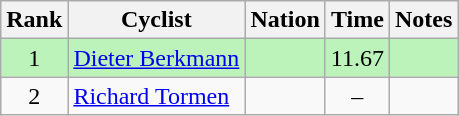<table class="wikitable sortable" style="text-align:center">
<tr>
<th>Rank</th>
<th>Cyclist</th>
<th>Nation</th>
<th>Time</th>
<th>Notes</th>
</tr>
<tr bgcolor=bbf3bb>
<td>1</td>
<td align=left data-sort-value="Berkmann, Dieter"><a href='#'>Dieter Berkmann</a></td>
<td align=left></td>
<td>11.67</td>
<td></td>
</tr>
<tr>
<td>2</td>
<td align=left data-sort-value="Tormen, Richard"><a href='#'>Richard Tormen</a></td>
<td align=left></td>
<td>–</td>
<td></td>
</tr>
</table>
